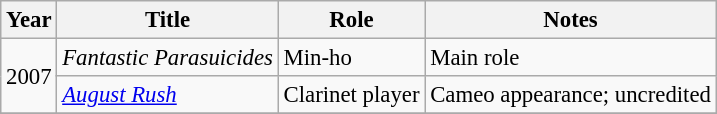<table class="wikitable" style="font-size:95%">
<tr style="text-align:center;">
<th>Year</th>
<th>Title</th>
<th>Role</th>
<th>Notes</th>
</tr>
<tr>
<td rowspan="2">2007</td>
<td><em>Fantastic Parasuicides</em></td>
<td>Min-ho</td>
<td>Main role</td>
</tr>
<tr>
<td><em><a href='#'>August Rush</a></em></td>
<td>Clarinet player</td>
<td>Cameo appearance; uncredited</td>
</tr>
<tr>
</tr>
</table>
